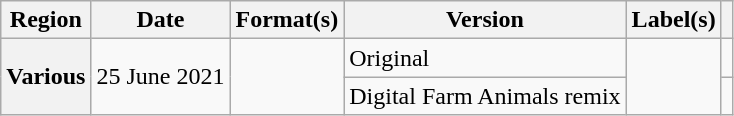<table class="wikitable plainrowheaders">
<tr>
<th scope="col">Region</th>
<th scope="col">Date</th>
<th scope="col">Format(s)</th>
<th scope="col">Version</th>
<th scope="col">Label(s)</th>
<th scope="col"></th>
</tr>
<tr>
<th scope="row" rowspan="2">Various</th>
<td rowspan="2">25 June 2021</td>
<td rowspan="2"></td>
<td>Original</td>
<td rowspan="2"></td>
<td></td>
</tr>
<tr>
<td>Digital Farm Animals remix</td>
<td></td>
</tr>
</table>
